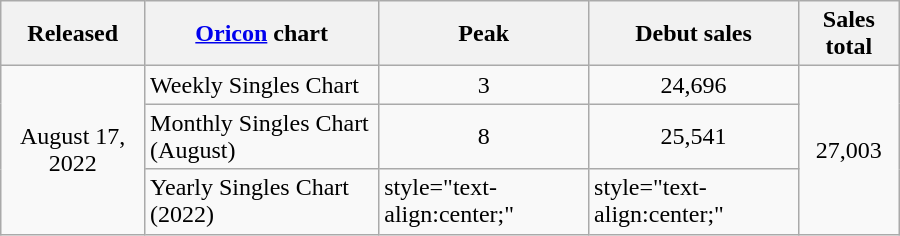<table class="wikitable" style="width:600px;">
<tr>
<th style="text-align:center;">Released</th>
<th style="text-align:center;"><a href='#'>Oricon</a> chart</th>
<th style="text-align:center;">Peak</th>
<th style="text-align:center;">Debut sales</th>
<th style="text-align:center;">Sales total</th>
</tr>
<tr>
<td style="text-align:center;" rowspan="3">August 17, 2022</td>
<td align="left">Weekly Singles Chart</td>
<td style="text-align:center;">3</td>
<td style="text-align:center;">24,696</td>
<td style="text-align:center;" rowspan="3">27,003</td>
</tr>
<tr>
<td align="left">Monthly Singles Chart (August)</td>
<td style="text-align:center;">8</td>
<td style="text-align:center;">25,541</td>
</tr>
<tr>
<td align="left">Yearly Singles Chart (2022)</td>
<td>style="text-align:center;" </td>
<td>style="text-align:center;" </td>
</tr>
</table>
